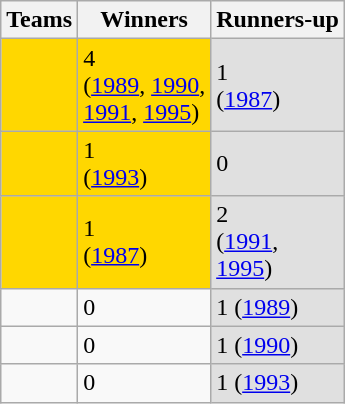<table class="wikitable sortable">
<tr>
<th width=>Teams</th>
<th width=>Winners</th>
<th width=>Runners-up</th>
</tr>
<tr>
<td bgcolor=#FFD700></td>
<td bgcolor=#FFD700>4<br>(<a href='#'>1989</a>, <a href='#'>1990</a>,<br><a href='#'>1991</a>, <a href='#'>1995</a>)</td>
<td bgcolor=#e0e0e0>1<br>(<a href='#'>1987</a>)</td>
</tr>
<tr>
<td bgcolor="#FFD700"></td>
<td bgcolor="#FFD700">1<br>(<a href='#'>1993</a>)</td>
<td bgcolor="#e0e0e0">0</td>
</tr>
<tr>
<td bgcolor="#FFD700"></td>
<td bgcolor="#FFD700">1<br>(<a href='#'>1987</a>)</td>
<td bgcolor="#e0e0e0">2<br>(<a href='#'>1991</a>,<br><a href='#'>1995</a>)</td>
</tr>
<tr>
<td></td>
<td>0</td>
<td bgcolor="#e0e0e0">1 (<a href='#'>1989</a>)</td>
</tr>
<tr>
<td></td>
<td>0</td>
<td bgcolor="#e0e0e0">1 (<a href='#'>1990</a>)</td>
</tr>
<tr>
<td></td>
<td>0</td>
<td bgcolor=#e0e0e0>1 (<a href='#'>1993</a>)</td>
</tr>
</table>
